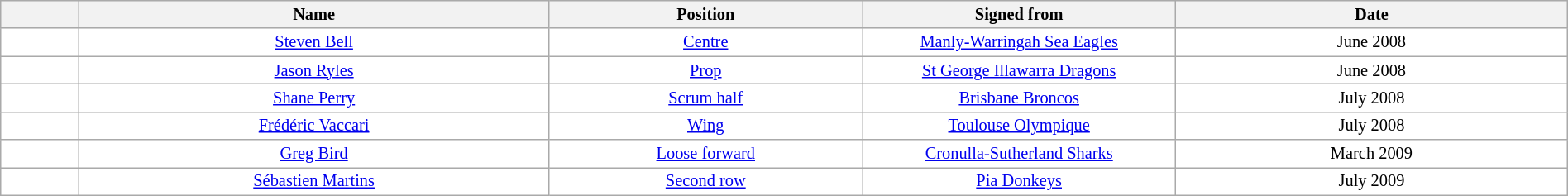<table class="wikitable sortable"  style="width:100%; font-size:85%;">
<tr style="background:#efefef;">
<th width=5%></th>
<th width=30%>Name</th>
<th !width=30%>Position</th>
<th width=20%>Signed from</th>
<th width=25%>Date</th>
</tr>
<tr style="background:#fff;">
<td align=center></td>
<td align=center><a href='#'>Steven Bell</a></td>
<td align=center><a href='#'>Centre</a></td>
<td align=center><a href='#'>Manly-Warringah Sea Eagles</a></td>
<td align=center>June 2008</td>
</tr>
<tr style="background:#fff;">
<td align=center></td>
<td align=center><a href='#'>Jason Ryles</a></td>
<td align=center><a href='#'>Prop</a></td>
<td align=center><a href='#'>St George Illawarra Dragons</a></td>
<td align=center>June 2008</td>
</tr>
<tr style="background:#fff;">
<td align=center></td>
<td align=center><a href='#'>Shane Perry</a></td>
<td align=center><a href='#'>Scrum half</a></td>
<td align=center><a href='#'>Brisbane Broncos</a></td>
<td align=center>July 2008</td>
</tr>
<tr style="background:#fff;">
<td align=center></td>
<td align=center><a href='#'>Frédéric Vaccari</a></td>
<td align=center><a href='#'>Wing</a></td>
<td align=center><a href='#'>Toulouse Olympique</a></td>
<td align=center>July 2008</td>
</tr>
<tr style="background:#fff;">
<td align=center></td>
<td align=center><a href='#'>Greg Bird</a></td>
<td align=center><a href='#'>Loose forward</a></td>
<td align=center><a href='#'>Cronulla-Sutherland Sharks</a></td>
<td align=center>March 2009</td>
</tr>
<tr style="background:#fff;">
<td align=center></td>
<td align=center><a href='#'>Sébastien Martins</a></td>
<td align=center><a href='#'>Second row</a></td>
<td align=center><a href='#'>Pia Donkeys</a></td>
<td align=center>July 2009</td>
</tr>
</table>
